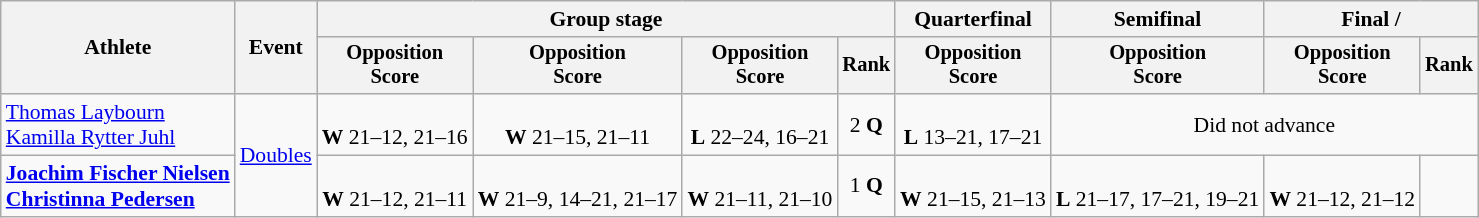<table class=wikitable style="font-size:90%">
<tr>
<th rowspan=2>Athlete</th>
<th rowspan=2>Event</th>
<th colspan=4>Group stage</th>
<th>Quarterfinal</th>
<th>Semifinal</th>
<th colspan=2>Final / </th>
</tr>
<tr style="font-size:95%">
<th>Opposition<br>Score</th>
<th>Opposition<br>Score</th>
<th>Opposition<br>Score</th>
<th>Rank</th>
<th>Opposition<br>Score</th>
<th>Opposition<br>Score</th>
<th>Opposition<br>Score</th>
<th>Rank</th>
</tr>
<tr align=center>
<td align=left><a href='#'>Thomas Laybourn</a><br><a href='#'>Kamilla Rytter Juhl</a></td>
<td align=left rowspan=2><a href='#'>Doubles</a></td>
<td><br><strong>W</strong> 21–12, 21–16</td>
<td><br><strong>W</strong> 21–15, 21–11</td>
<td><br><strong>L</strong> 22–24, 16–21</td>
<td>2 <strong>Q</strong></td>
<td><br><strong>L</strong> 13–21, 17–21</td>
<td colspan="3">Did not advance</td>
</tr>
<tr align=center>
<td align=left><strong><a href='#'>Joachim Fischer Nielsen</a><br><a href='#'>Christinna Pedersen</a></strong></td>
<td><br><strong>W</strong> 21–12, 21–11</td>
<td><br><strong>W</strong> 21–9, 14–21, 21–17</td>
<td><br><strong>W</strong> 21–11, 21–10</td>
<td>1 <strong>Q</strong></td>
<td><br><strong>W</strong> 21–15, 21–13</td>
<td><br><strong>L</strong> 21–17, 17–21, 19–21</td>
<td><br><strong>W</strong> 21–12, 21–12</td>
<td></td>
</tr>
</table>
